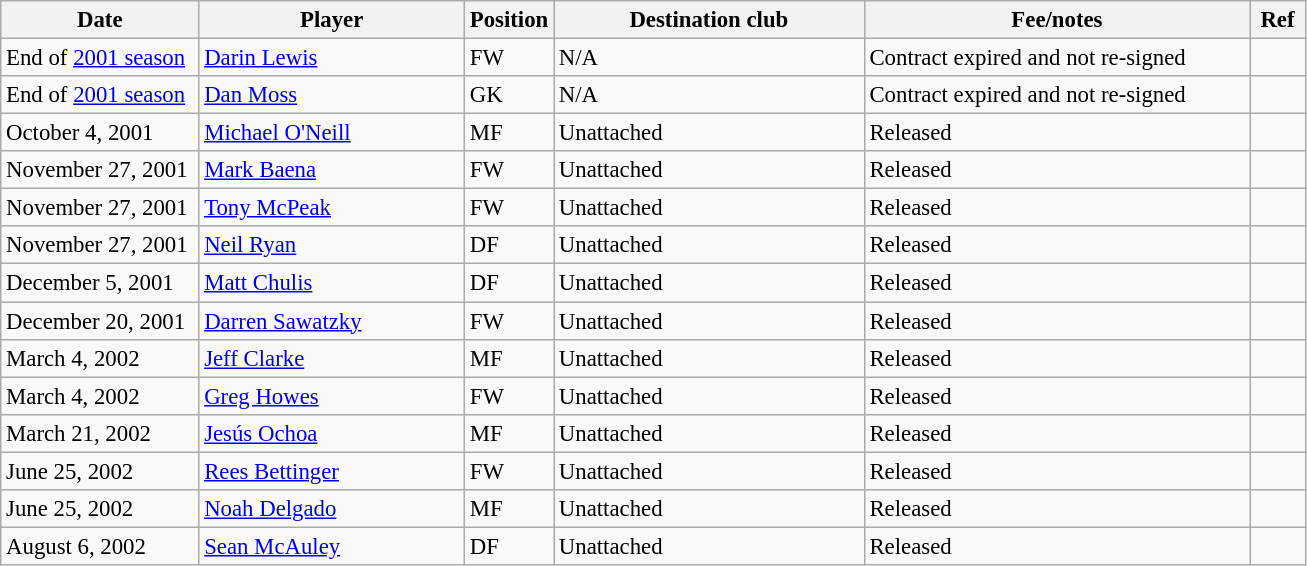<table class="wikitable" style="font-size:95%;">
<tr>
<th width=125px>Date</th>
<th width=170px>Player</th>
<th width=50px>Position</th>
<th width=200px>Destination club</th>
<th width=250px>Fee/notes</th>
<th width=30px>Ref</th>
</tr>
<tr>
<td>End of <a href='#'>2001 season</a></td>
<td> <a href='#'>Darin Lewis</a></td>
<td>FW</td>
<td>N/A</td>
<td>Contract expired and not re-signed</td>
<td></td>
</tr>
<tr>
<td>End of <a href='#'>2001 season</a></td>
<td> <a href='#'>Dan Moss</a></td>
<td>GK</td>
<td>N/A</td>
<td>Contract expired and not re-signed</td>
<td></td>
</tr>
<tr>
<td>October 4, 2001</td>
<td> <a href='#'>Michael O'Neill</a></td>
<td>MF</td>
<td>Unattached</td>
<td>Released</td>
<td></td>
</tr>
<tr>
<td>November 27, 2001</td>
<td> <a href='#'>Mark Baena</a></td>
<td>FW</td>
<td>Unattached</td>
<td>Released</td>
<td></td>
</tr>
<tr>
<td>November 27, 2001</td>
<td> <a href='#'>Tony McPeak</a></td>
<td>FW</td>
<td>Unattached</td>
<td>Released</td>
<td></td>
</tr>
<tr>
<td>November 27, 2001</td>
<td> <a href='#'>Neil Ryan</a></td>
<td>DF</td>
<td>Unattached</td>
<td>Released</td>
<td></td>
</tr>
<tr>
<td>December 5, 2001</td>
<td> <a href='#'>Matt Chulis</a></td>
<td>DF</td>
<td>Unattached</td>
<td>Released</td>
<td></td>
</tr>
<tr>
<td>December 20, 2001</td>
<td> <a href='#'>Darren Sawatzky</a></td>
<td>FW</td>
<td>Unattached</td>
<td>Released</td>
<td></td>
</tr>
<tr>
<td>March 4, 2002</td>
<td> <a href='#'>Jeff Clarke</a></td>
<td>MF</td>
<td>Unattached</td>
<td>Released</td>
<td></td>
</tr>
<tr>
<td>March 4, 2002</td>
<td> <a href='#'>Greg Howes</a></td>
<td>FW</td>
<td>Unattached</td>
<td>Released</td>
<td></td>
</tr>
<tr>
<td>March 21, 2002</td>
<td> <a href='#'>Jesús Ochoa</a></td>
<td>MF</td>
<td>Unattached</td>
<td>Released</td>
<td></td>
</tr>
<tr>
<td>June 25, 2002</td>
<td> <a href='#'>Rees Bettinger</a></td>
<td>FW</td>
<td>Unattached</td>
<td>Released</td>
<td></td>
</tr>
<tr>
<td>June 25, 2002</td>
<td> <a href='#'>Noah Delgado</a></td>
<td>MF</td>
<td>Unattached</td>
<td>Released</td>
<td></td>
</tr>
<tr>
<td>August 6, 2002</td>
<td> <a href='#'>Sean McAuley</a></td>
<td>DF</td>
<td>Unattached</td>
<td>Released</td>
<td></td>
</tr>
</table>
